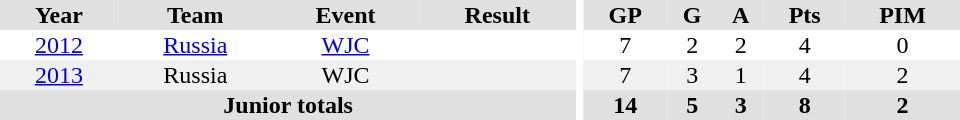<table border="0" cellpadding="1" cellspacing="0" ID="Table3" style="text-align:center; width:40em">
<tr ALIGN="center" bgcolor="#e0e0e0">
<th>Year</th>
<th>Team</th>
<th>Event</th>
<th>Result</th>
<th rowspan="99" bgcolor="#ffffff"></th>
<th>GP</th>
<th>G</th>
<th>A</th>
<th>Pts</th>
<th>PIM</th>
</tr>
<tr>
<td><a href='#'>2012</a></td>
<td><a href='#'>Russia</a></td>
<td><a href='#'>WJC</a></td>
<td></td>
<td>7</td>
<td>2</td>
<td>2</td>
<td>4</td>
<td>0</td>
</tr>
<tr bgcolor="#f0f0f0">
<td><a href='#'>2013</a></td>
<td>Russia</td>
<td>WJC</td>
<td></td>
<td>7</td>
<td>3</td>
<td>1</td>
<td>4</td>
<td>2</td>
</tr>
<tr bgcolor="#e0e0e0">
<th colspan="4">Junior totals</th>
<th>14</th>
<th>5</th>
<th>3</th>
<th>8</th>
<th>2</th>
</tr>
</table>
